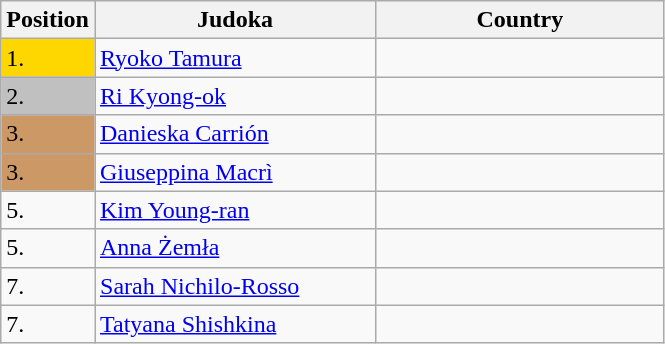<table class=wikitable>
<tr>
<th width=10>Position</th>
<th width=180>Judoka</th>
<th width=185>Country</th>
</tr>
<tr>
<td bgcolor=gold>1.</td>
<td><a href='#'>Ryoko Tamura</a></td>
<td></td>
</tr>
<tr>
<td bgcolor=silver>2.</td>
<td><a href='#'>Ri Kyong-ok</a></td>
<td></td>
</tr>
<tr>
<td bgcolor=CC9966>3.</td>
<td><a href='#'>Danieska Carrión</a></td>
<td></td>
</tr>
<tr>
<td bgcolor=CC9966>3.</td>
<td><a href='#'>Giuseppina Macrì</a></td>
<td></td>
</tr>
<tr>
<td>5.</td>
<td><a href='#'>Kim Young-ran</a></td>
<td></td>
</tr>
<tr>
<td>5.</td>
<td><a href='#'>Anna Żemła</a></td>
<td></td>
</tr>
<tr>
<td>7.</td>
<td><a href='#'>Sarah Nichilo-Rosso</a></td>
<td></td>
</tr>
<tr>
<td>7.</td>
<td><a href='#'>Tatyana Shishkina</a></td>
<td></td>
</tr>
</table>
